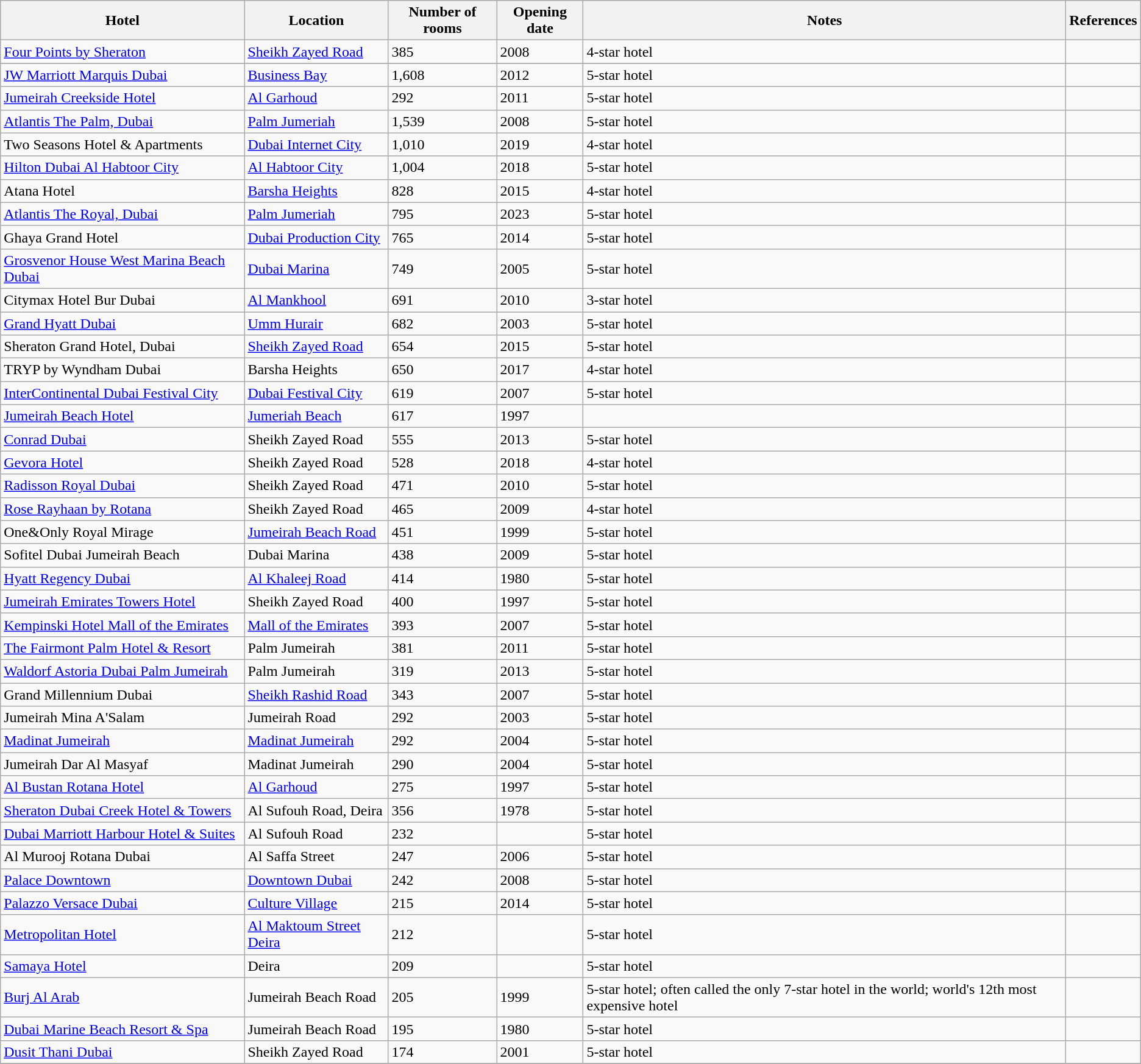<table class="wikitable sortable">
<tr>
<th>Hotel</th>
<th>Location</th>
<th>Number of rooms</th>
<th>Opening date</th>
<th class="unsortable">Notes</th>
<th class="unsortable">References</th>
</tr>
<tr>
<td><a href='#'>Four Points by Sheraton</a></td>
<td><a href='#'>Sheikh Zayed Road</a></td>
<td>385</td>
<td>2008</td>
<td>4-star hotel</td>
<td></td>
</tr>
<tr>
</tr>
<tr>
<td><a href='#'>JW Marriott Marquis Dubai</a></td>
<td><a href='#'>Business Bay</a></td>
<td>1,608</td>
<td>2012</td>
<td>5-star hotel</td>
<td></td>
</tr>
<tr>
<td><a href='#'>Jumeirah Creekside Hotel</a></td>
<td><a href='#'>Al Garhoud</a></td>
<td>292</td>
<td>2011</td>
<td>5-star hotel</td>
<td></td>
</tr>
<tr>
<td><a href='#'>Atlantis The Palm, Dubai</a></td>
<td><a href='#'>Palm Jumeriah</a></td>
<td>1,539</td>
<td>2008</td>
<td>5-star hotel</td>
<td></td>
</tr>
<tr>
<td>Two Seasons Hotel & Apartments</td>
<td><a href='#'>Dubai Internet City</a></td>
<td>1,010</td>
<td>2019</td>
<td>4-star hotel</td>
<td></td>
</tr>
<tr>
<td><a href='#'>Hilton Dubai Al Habtoor City</a></td>
<td><a href='#'>Al Habtoor City</a></td>
<td>1,004</td>
<td>2018</td>
<td>5-star hotel</td>
<td></td>
</tr>
<tr>
<td>Atana Hotel</td>
<td><a href='#'>Barsha Heights</a></td>
<td>828</td>
<td>2015</td>
<td>4-star hotel</td>
<td></td>
</tr>
<tr>
<td><a href='#'>Atlantis The Royal, Dubai</a></td>
<td><a href='#'>Palm Jumeriah</a></td>
<td>795</td>
<td>2023</td>
<td>5-star hotel</td>
<td></td>
</tr>
<tr>
<td>Ghaya Grand Hotel</td>
<td><a href='#'>Dubai Production City</a></td>
<td>765</td>
<td>2014</td>
<td>5-star hotel</td>
<td></td>
</tr>
<tr>
<td><a href='#'>Grosvenor House West Marina Beach Dubai</a></td>
<td><a href='#'>Dubai Marina</a></td>
<td>749</td>
<td>2005</td>
<td>5-star hotel</td>
<td></td>
</tr>
<tr>
<td>Citymax Hotel Bur Dubai</td>
<td><a href='#'>Al Mankhool</a></td>
<td>691</td>
<td>2010</td>
<td>3-star hotel</td>
<td></td>
</tr>
<tr>
<td><a href='#'>Grand Hyatt Dubai</a></td>
<td><a href='#'>Umm Hurair</a></td>
<td>682</td>
<td>2003</td>
<td>5-star hotel</td>
<td></td>
</tr>
<tr>
<td>Sheraton Grand Hotel, Dubai</td>
<td><a href='#'>Sheikh Zayed Road</a></td>
<td>654</td>
<td>2015</td>
<td>5-star hotel</td>
<td></td>
</tr>
<tr>
<td>TRYP by Wyndham Dubai</td>
<td>Barsha Heights</td>
<td>650</td>
<td>2017</td>
<td>4-star hotel</td>
<td></td>
</tr>
<tr>
<td><a href='#'>InterContinental Dubai Festival City</a></td>
<td><a href='#'>Dubai Festival City</a></td>
<td>619</td>
<td>2007</td>
<td>5-star hotel</td>
<td></td>
</tr>
<tr>
<td><a href='#'>Jumeirah Beach Hotel</a></td>
<td><a href='#'>Jumeriah Beach</a></td>
<td>617</td>
<td>1997</td>
<td></td>
<td></td>
</tr>
<tr>
<td><a href='#'>Conrad Dubai</a></td>
<td>Sheikh Zayed Road</td>
<td>555</td>
<td>2013</td>
<td>5-star hotel</td>
<td></td>
</tr>
<tr>
<td><a href='#'>Gevora Hotel</a></td>
<td>Sheikh Zayed Road</td>
<td>528</td>
<td>2018</td>
<td>4-star hotel</td>
<td></td>
</tr>
<tr>
<td><a href='#'>Radisson Royal Dubai</a></td>
<td>Sheikh Zayed Road</td>
<td>471</td>
<td>2010</td>
<td>5-star hotel</td>
<td></td>
</tr>
<tr>
<td><a href='#'>Rose Rayhaan by Rotana</a></td>
<td>Sheikh Zayed Road</td>
<td>465</td>
<td>2009</td>
<td>4-star hotel</td>
<td></td>
</tr>
<tr>
<td>One&Only Royal Mirage</td>
<td><a href='#'>Jumeirah Beach Road</a></td>
<td>451</td>
<td>1999</td>
<td>5-star hotel</td>
<td></td>
</tr>
<tr>
<td>Sofitel Dubai Jumeirah Beach</td>
<td>Dubai Marina</td>
<td>438</td>
<td>2009</td>
<td>5-star hotel</td>
<td></td>
</tr>
<tr>
<td><a href='#'>Hyatt Regency Dubai</a></td>
<td><a href='#'>Al Khaleej Road</a></td>
<td>414</td>
<td>1980</td>
<td>5-star hotel</td>
<td></td>
</tr>
<tr>
<td><a href='#'>Jumeirah Emirates Towers Hotel</a></td>
<td>Sheikh Zayed Road</td>
<td>400</td>
<td>1997</td>
<td>5-star hotel</td>
<td></td>
</tr>
<tr>
<td><a href='#'>Kempinski Hotel Mall of the Emirates</a></td>
<td><a href='#'>Mall of the Emirates</a></td>
<td>393</td>
<td>2007</td>
<td>5-star hotel</td>
<td></td>
</tr>
<tr>
<td><a href='#'>The Fairmont Palm Hotel & Resort</a></td>
<td>Palm Jumeirah</td>
<td>381</td>
<td>2011</td>
<td>5-star hotel</td>
<td></td>
</tr>
<tr>
<td><a href='#'>Waldorf Astoria Dubai Palm Jumeirah</a></td>
<td>Palm Jumeirah</td>
<td>319</td>
<td>2013</td>
<td>5-star hotel</td>
<td></td>
</tr>
<tr>
<td>Grand Millennium Dubai</td>
<td><a href='#'>Sheikh Rashid Road</a></td>
<td>343</td>
<td>2007</td>
<td>5-star hotel</td>
<td></td>
</tr>
<tr>
<td>Jumeirah Mina A'Salam</td>
<td>Jumeirah Road</td>
<td>292</td>
<td>2003</td>
<td>5-star hotel</td>
<td></td>
</tr>
<tr>
<td><a href='#'>Madinat Jumeirah</a></td>
<td><a href='#'>Madinat Jumeirah</a></td>
<td>292</td>
<td>2004</td>
<td>5-star hotel</td>
<td></td>
</tr>
<tr>
<td>Jumeirah Dar Al Masyaf</td>
<td>Madinat Jumeirah</td>
<td>290</td>
<td>2004</td>
<td>5-star hotel</td>
<td></td>
</tr>
<tr>
<td><a href='#'>Al Bustan Rotana Hotel</a></td>
<td><a href='#'>Al Garhoud</a></td>
<td>275</td>
<td>1997</td>
<td>5-star hotel</td>
<td></td>
</tr>
<tr>
<td><a href='#'>Sheraton Dubai Creek Hotel & Towers</a></td>
<td>Al Sufouh Road, Deira</td>
<td>356</td>
<td>1978</td>
<td>5-star hotel</td>
<td></td>
</tr>
<tr>
<td><a href='#'>Dubai Marriott Harbour Hotel & Suites</a></td>
<td>Al Sufouh Road</td>
<td>232</td>
<td></td>
<td>5-star hotel</td>
<td></td>
</tr>
<tr>
<td>Al Murooj Rotana Dubai</td>
<td>Al Saffa Street</td>
<td>247</td>
<td>2006</td>
<td>5-star hotel</td>
<td></td>
</tr>
<tr>
<td><a href='#'>Palace Downtown</a></td>
<td><a href='#'>Downtown Dubai</a></td>
<td>242</td>
<td>2008</td>
<td>5-star hotel</td>
<td></td>
</tr>
<tr>
<td><a href='#'>Palazzo Versace Dubai</a></td>
<td><a href='#'>Culture Village</a></td>
<td>215</td>
<td>2014</td>
<td>5-star hotel</td>
<td></td>
</tr>
<tr>
<td><a href='#'>Metropolitan Hotel</a></td>
<td><a href='#'>Al Maktoum Street Deira</a></td>
<td>212</td>
<td></td>
<td>5-star hotel</td>
<td></td>
</tr>
<tr>
<td><a href='#'>Samaya Hotel</a></td>
<td>Deira</td>
<td>209</td>
<td></td>
<td>5-star hotel</td>
<td></td>
</tr>
<tr>
<td><a href='#'>Burj Al Arab</a></td>
<td>Jumeirah Beach Road</td>
<td>205</td>
<td>1999</td>
<td>5-star hotel; often called the only 7-star hotel in the world; world's 12th most expensive hotel</td>
<td></td>
</tr>
<tr>
<td><a href='#'>Dubai Marine Beach Resort & Spa</a></td>
<td>Jumeirah Beach Road</td>
<td>195</td>
<td>1980</td>
<td>5-star hotel</td>
<td></td>
</tr>
<tr>
<td><a href='#'>Dusit Thani Dubai</a></td>
<td>Sheikh Zayed Road</td>
<td>174</td>
<td>2001</td>
<td>5-star hotel</td>
<td></td>
</tr>
<tr>
</tr>
</table>
